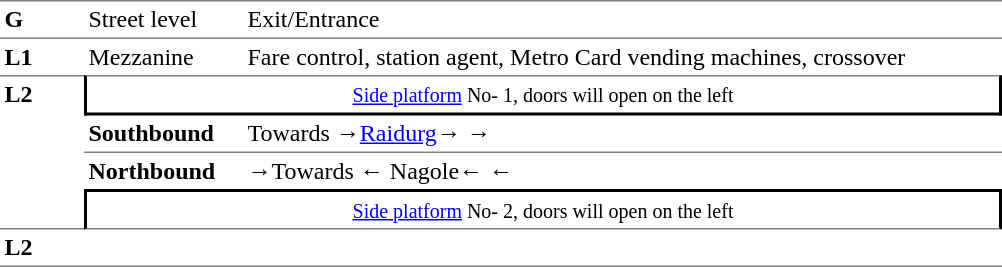<table table border=0 cellspacing=0 cellpadding=3>
<tr>
<td style="border-bottom:solid 1px gray;border-top:solid 1px gray;" width=50 valign=top><strong>G</strong></td>
<td style="border-top:solid 1px gray;border-bottom:solid 1px gray;" width=100 valign=top>Street level</td>
<td style="border-top:solid 1px gray;border-bottom:solid 1px gray;" width=500 valign=top>Exit/Entrance</td>
</tr>
<tr>
<td valign=top><strong>L1</strong></td>
<td valign=top>Mezzanine</td>
<td valign=top>Fare control, station agent, Metro Card vending machines, crossover<br></td>
</tr>
<tr>
<td style="border-top:solid 1px gray;border-bottom:solid 1px gray;" width=50 rowspan=4 valign=top><strong>L2</strong></td>
<td style="border-top:solid 1px gray;border-right:solid 2px black;border-left:solid 2px black;border-bottom:solid 2px black;text-align:center;" colspan=2><small><a href='#'>Side platform</a> No- 1, doors will open on the left </small></td>
</tr>
<tr>
<td style="border-bottom:solid 1px gray;" width=100><span><strong>Southbound</strong></span></td>
<td style="border-bottom:solid 1px gray;" width=500>Towards →<a href='#'>Raidurg</a>→ →</td>
</tr>
<tr>
<td><span><strong>Northbound</strong></span></td>
<td><span>→</span>Towards ← Nagole← ←</td>
</tr>
<tr>
<td style="border-top:solid 2px black;border-right:solid 2px black;border-left:solid 2px black;border-bottom:solid 1px gray;text-align:center;" colspan=2><small><a href='#'>Side platform</a> No- 2, doors will open on the left </small></td>
</tr>
<tr>
<td style="border-bottom:solid 1px gray;" width=50 rowspan=2 valign=top><strong>L2</strong></td>
<td style="border-bottom:solid 1px gray;" width=100></td>
<td style="border-bottom:solid 1px gray;" width=500></td>
</tr>
<tr>
</tr>
</table>
